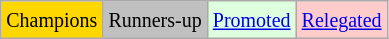<table class="wikitable">
<tr>
<td bgcolor=gold><small>Champions</small></td>
<td bgcolor=silver><small>Runners-up</small></td>
<td bgcolor="#DDFFDD"><small><a href='#'>Promoted</a></small></td>
<td bgcolor= "#FFCCCC"><small><a href='#'>Relegated</a></small></td>
</tr>
</table>
